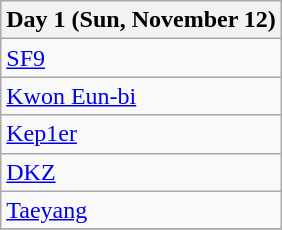<table class="wikitable">
<tr>
<th>Day 1 (Sun, November 12)</th>
</tr>
<tr>
<td><a href='#'>SF9</a></td>
</tr>
<tr>
<td><a href='#'>Kwon Eun-bi</a></td>
</tr>
<tr>
<td><a href='#'>Kep1er</a></td>
</tr>
<tr>
<td><a href='#'>DKZ</a></td>
</tr>
<tr>
<td><a href='#'>Taeyang</a></td>
</tr>
<tr>
</tr>
</table>
